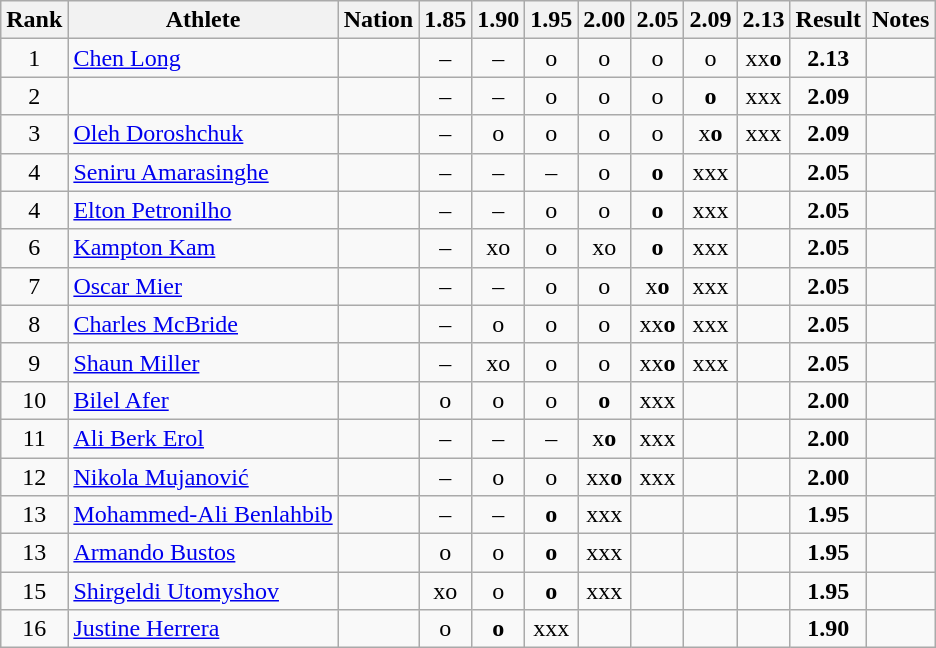<table class="wikitable sortable" style="text-align:center">
<tr>
<th>Rank</th>
<th>Athlete</th>
<th>Nation</th>
<th>1.85</th>
<th>1.90</th>
<th>1.95</th>
<th>2.00</th>
<th>2.05</th>
<th>2.09</th>
<th>2.13</th>
<th>Result</th>
<th>Notes</th>
</tr>
<tr>
<td>1</td>
<td align=left><a href='#'>Chen Long</a></td>
<td align=left></td>
<td>–</td>
<td>–</td>
<td>o</td>
<td>o</td>
<td>o</td>
<td>o</td>
<td>xx<strong>o</strong></td>
<td><strong>2.13</strong></td>
<td></td>
</tr>
<tr>
<td>2</td>
<td align=left></td>
<td align=left></td>
<td>–</td>
<td>–</td>
<td>o</td>
<td>o</td>
<td>o</td>
<td><strong>o</strong></td>
<td>xxx</td>
<td><strong>2.09</strong></td>
<td></td>
</tr>
<tr>
<td>3</td>
<td align=left><a href='#'>Oleh Doroshchuk</a></td>
<td align=left></td>
<td>–</td>
<td>o</td>
<td>o</td>
<td>o</td>
<td>o</td>
<td>x<strong>o</strong></td>
<td>xxx</td>
<td><strong>2.09</strong></td>
<td></td>
</tr>
<tr>
<td>4</td>
<td align=left><a href='#'>Seniru Amarasinghe</a></td>
<td align=left></td>
<td>–</td>
<td>–</td>
<td>–</td>
<td>o</td>
<td><strong>o</strong></td>
<td>xxx</td>
<td></td>
<td><strong>2.05</strong></td>
<td></td>
</tr>
<tr>
<td>4</td>
<td align=left><a href='#'>Elton Petronilho</a></td>
<td align=left></td>
<td>–</td>
<td>–</td>
<td>o</td>
<td>o</td>
<td><strong>o</strong></td>
<td>xxx</td>
<td></td>
<td><strong>2.05</strong></td>
<td></td>
</tr>
<tr>
<td>6</td>
<td align=left><a href='#'>Kampton Kam</a></td>
<td align=left></td>
<td>–</td>
<td>xo</td>
<td>o</td>
<td>xo</td>
<td><strong>o</strong></td>
<td>xxx</td>
<td></td>
<td><strong>2.05</strong></td>
<td></td>
</tr>
<tr>
<td>7</td>
<td align=left><a href='#'>Oscar Mier</a></td>
<td align=left></td>
<td>–</td>
<td>–</td>
<td>o</td>
<td>o</td>
<td>x<strong>o</strong></td>
<td>xxx</td>
<td></td>
<td><strong>2.05</strong></td>
<td></td>
</tr>
<tr>
<td>8</td>
<td align=left><a href='#'>Charles McBride</a></td>
<td align=left></td>
<td>–</td>
<td>o</td>
<td>o</td>
<td>o</td>
<td>xx<strong>o</strong></td>
<td>xxx</td>
<td></td>
<td><strong>2.05</strong></td>
<td></td>
</tr>
<tr>
<td>9</td>
<td align=left><a href='#'>Shaun Miller</a></td>
<td align=left></td>
<td>–</td>
<td>xo</td>
<td>o</td>
<td>o</td>
<td>xx<strong>o</strong></td>
<td>xxx</td>
<td></td>
<td><strong>2.05</strong></td>
<td></td>
</tr>
<tr>
<td>10</td>
<td align=left><a href='#'>Bilel Afer</a></td>
<td align=left></td>
<td>o</td>
<td>o</td>
<td>o</td>
<td><strong>o</strong></td>
<td>xxx</td>
<td></td>
<td></td>
<td><strong>2.00</strong></td>
<td></td>
</tr>
<tr>
<td>11</td>
<td align=left><a href='#'>Ali Berk Erol</a></td>
<td align=left></td>
<td>–</td>
<td>–</td>
<td>–</td>
<td>x<strong>o</strong></td>
<td>xxx</td>
<td></td>
<td></td>
<td><strong>2.00</strong></td>
<td></td>
</tr>
<tr>
<td>12</td>
<td align=left><a href='#'>Nikola Mujanović</a></td>
<td align=left></td>
<td>–</td>
<td>o</td>
<td>o</td>
<td>xx<strong>o</strong></td>
<td>xxx</td>
<td></td>
<td></td>
<td><strong>2.00</strong></td>
<td></td>
</tr>
<tr>
<td>13</td>
<td align=left><a href='#'>Mohammed-Ali Benlahbib</a></td>
<td align=left></td>
<td>–</td>
<td>–</td>
<td><strong>o</strong></td>
<td>xxx</td>
<td></td>
<td></td>
<td></td>
<td><strong>1.95</strong></td>
<td></td>
</tr>
<tr>
<td>13</td>
<td align=left><a href='#'>Armando Bustos</a></td>
<td align=left></td>
<td>o</td>
<td>o</td>
<td><strong>o</strong></td>
<td>xxx</td>
<td></td>
<td></td>
<td></td>
<td><strong>1.95</strong></td>
<td></td>
</tr>
<tr>
<td>15</td>
<td align=left><a href='#'>Shirgeldi Utomyshov</a></td>
<td align=left></td>
<td>xo</td>
<td>o</td>
<td><strong>o</strong></td>
<td>xxx</td>
<td></td>
<td></td>
<td></td>
<td><strong>1.95</strong></td>
<td></td>
</tr>
<tr>
<td>16</td>
<td align=left><a href='#'>Justine Herrera</a></td>
<td align=left></td>
<td>o</td>
<td><strong>o</strong></td>
<td>xxx</td>
<td></td>
<td></td>
<td></td>
<td></td>
<td><strong>1.90</strong></td>
<td></td>
</tr>
</table>
